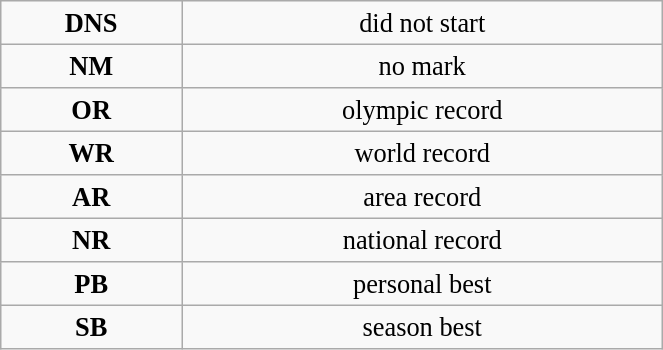<table class="wikitable" style=" text-align:center; font-size:110%;" width="35%">
<tr>
<td><strong>DNS</strong></td>
<td>did not start</td>
</tr>
<tr>
<td><strong>NM</strong></td>
<td>no mark</td>
</tr>
<tr>
<td><strong>OR</strong></td>
<td>olympic record</td>
</tr>
<tr>
<td><strong>WR</strong></td>
<td>world record</td>
</tr>
<tr>
<td><strong>AR</strong></td>
<td>area record</td>
</tr>
<tr>
<td><strong>NR</strong></td>
<td>national record</td>
</tr>
<tr>
<td><strong>PB</strong></td>
<td>personal best</td>
</tr>
<tr>
<td><strong>SB</strong></td>
<td>season best</td>
</tr>
</table>
